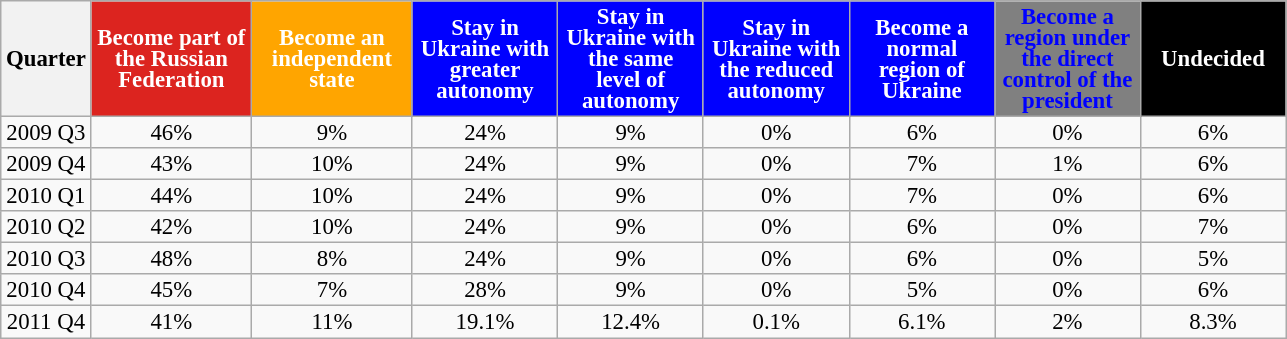<table class="wikitable" style="text-align:center;font-size:95%;line-height:14px">
<tr>
<th !style="width:100px;">Quarter</th>
<th style="background:#dc241f; color:white; width:100px;">Become part of the Russian Federation</th>
<th style="background:orange; color:white; width:100px;">Become an independent state</th>
<th style="background:blue; color:white; width:90px;">Stay in Ukraine with greater autonomy</th>
<th style="background:blue; color:white; width:90px;">Stay in Ukraine with the same level of autonomy</th>
<th style="background:blue; color:white; width:90px;">Stay in Ukraine with the reduced autonomy</th>
<th style="background:blue; color:white; width:90px;">Become a normal region of Ukraine</th>
<th style="background:gray; color:blue; width:90px;">Become a region under the direct control of the president</th>
<th style="background:black; color:white; width:90px;">Undecided</th>
</tr>
<tr>
<td>2009 Q3</td>
<td>46%</td>
<td>9%</td>
<td>24%</td>
<td>9%</td>
<td>0%</td>
<td>6%</td>
<td>0%</td>
<td>6%</td>
</tr>
<tr>
<td>2009 Q4</td>
<td>43%</td>
<td>10%</td>
<td>24%</td>
<td>9%</td>
<td>0%</td>
<td>7%</td>
<td>1%</td>
<td>6%</td>
</tr>
<tr>
<td>2010 Q1</td>
<td>44%</td>
<td>10%</td>
<td>24%</td>
<td>9%</td>
<td>0%</td>
<td>7%</td>
<td>0%</td>
<td>6%</td>
</tr>
<tr>
<td>2010 Q2</td>
<td>42%</td>
<td>10%</td>
<td>24%</td>
<td>9%</td>
<td>0%</td>
<td>6%</td>
<td>0%</td>
<td>7%</td>
</tr>
<tr>
<td>2010 Q3</td>
<td>48%</td>
<td>8%</td>
<td>24%</td>
<td>9%</td>
<td>0%</td>
<td>6%</td>
<td>0%</td>
<td>5%</td>
</tr>
<tr>
<td>2010 Q4</td>
<td>45%</td>
<td>7%</td>
<td>28%</td>
<td>9%</td>
<td>0%</td>
<td>5%</td>
<td>0%</td>
<td>6%</td>
</tr>
<tr>
<td>2011 Q4</td>
<td>41%</td>
<td>11%</td>
<td>19.1%</td>
<td>12.4%</td>
<td>0.1%</td>
<td>6.1%</td>
<td>2%</td>
<td>8.3%</td>
</tr>
</table>
